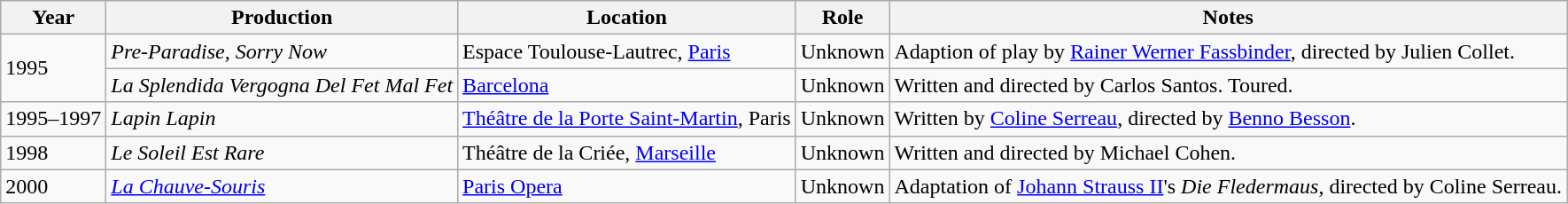<table class="wikitable sortable">
<tr>
<th>Year</th>
<th>Production</th>
<th>Location</th>
<th>Role</th>
<th class="unsortable">Notes</th>
</tr>
<tr>
<td rowspan=2>1995</td>
<td><em>Pre-Paradise, Sorry Now</em></td>
<td>Espace Toulouse-Lautrec, <a href='#'>Paris</a></td>
<td>Unknown</td>
<td>Adaption of play by <a href='#'>Rainer Werner Fassbinder</a>, directed by Julien Collet.</td>
</tr>
<tr>
<td><em>La Splendida Vergogna Del Fet Mal Fet</em></td>
<td><a href='#'>Barcelona</a></td>
<td>Unknown</td>
<td>Written and directed by Carlos Santos. Toured.</td>
</tr>
<tr>
<td>1995–1997</td>
<td><em>Lapin Lapin</em></td>
<td><a href='#'>Théâtre de la Porte Saint-Martin</a>, Paris</td>
<td>Unknown</td>
<td>Written by <a href='#'>Coline Serreau</a>, directed by <a href='#'>Benno Besson</a>.</td>
</tr>
<tr>
<td>1998</td>
<td><em>Le Soleil Est Rare</em></td>
<td>Théâtre de la Criée, <a href='#'>Marseille</a></td>
<td>Unknown</td>
<td>Written and directed by Michael Cohen.</td>
</tr>
<tr>
<td>2000</td>
<td><em><a href='#'>La Chauve-Souris</a></em></td>
<td><a href='#'>Paris Opera</a></td>
<td>Unknown</td>
<td>Adaptation of <a href='#'>Johann Strauss II</a>'s <em>Die Fledermaus</em>, directed by Coline Serreau.</td>
</tr>
</table>
